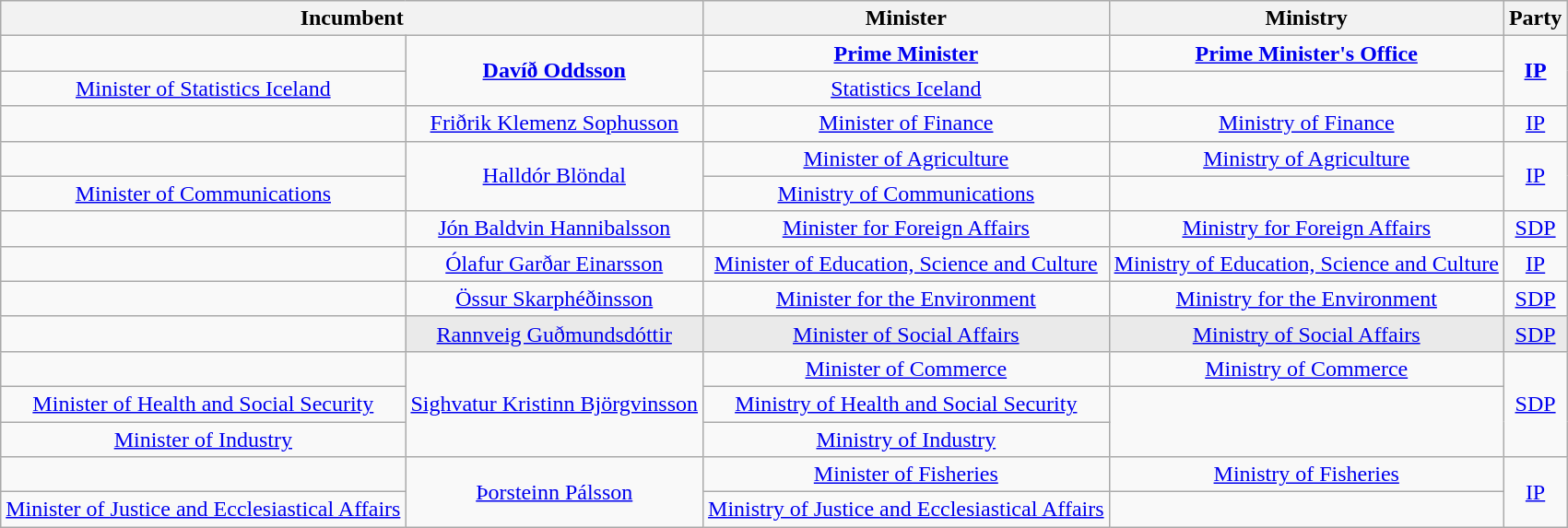<table class="wikitable" style="text-align: center;">
<tr>
<th colspan=2>Incumbent</th>
<th>Minister</th>
<th>Ministry</th>
<th>Party</th>
</tr>
<tr>
<td></td>
<td rowspan=2><strong><a href='#'>Davíð Oddsson</a></strong></td>
<td><strong><a href='#'>Prime Minister</a><br></strong></td>
<td><strong><a href='#'>Prime Minister's Office</a><br></strong></td>
<td rowspan=2><strong><a href='#'>IP</a></strong></td>
</tr>
<tr>
<td><a href='#'>Minister of Statistics Iceland</a><br></td>
<td><a href='#'>Statistics Iceland</a><br></td>
</tr>
<tr>
<td></td>
<td><a href='#'>Friðrik Klemenz Sophusson</a></td>
<td><a href='#'>Minister of Finance</a><br></td>
<td><a href='#'>Ministry of Finance</a><br></td>
<td><a href='#'>IP</a></td>
</tr>
<tr>
<td></td>
<td rowspan=2><a href='#'>Halldór Blöndal</a></td>
<td><a href='#'>Minister of Agriculture</a><br></td>
<td><a href='#'>Ministry of Agriculture</a><br></td>
<td rowspan=2><a href='#'>IP</a></td>
</tr>
<tr>
<td><a href='#'>Minister of Communications</a><br></td>
<td><a href='#'>Ministry of Communications</a><br></td>
</tr>
<tr>
<td></td>
<td><a href='#'>Jón Baldvin Hannibalsson</a></td>
<td><a href='#'>Minister for Foreign Affairs</a><br></td>
<td><a href='#'>Ministry for Foreign Affairs</a><br></td>
<td><a href='#'>SDP</a></td>
</tr>
<tr>
<td></td>
<td><a href='#'>Ólafur Garðar Einarsson</a></td>
<td><a href='#'>Minister of Education, Science and Culture</a><br></td>
<td><a href='#'>Ministry of Education, Science and Culture</a><br></td>
<td><a href='#'>IP</a></td>
</tr>
<tr>
<td></td>
<td><a href='#'>Össur Skarphéðinsson</a></td>
<td><a href='#'>Minister for the Environment</a><br></td>
<td><a href='#'>Ministry for the Environment</a><br></td>
<td><a href='#'>SDP</a></td>
</tr>
<tr>
<td></td>
<td style="background-color: #EAEAEA;"><a href='#'>Rannveig Guðmundsdóttir</a></td>
<td style="background-color: #EAEAEA;"><a href='#'>Minister of Social Affairs</a><br></td>
<td style="background-color: #EAEAEA;"><a href='#'>Ministry of Social Affairs</a><br></td>
<td style="background-color: #EAEAEA;"><a href='#'>SDP</a></td>
</tr>
<tr>
<td></td>
<td rowspan=3><a href='#'>Sighvatur Kristinn Björgvinsson</a></td>
<td><a href='#'>Minister of Commerce</a><br></td>
<td><a href='#'>Ministry of Commerce</a><br></td>
<td rowspan=3><a href='#'>SDP</a></td>
</tr>
<tr>
<td><a href='#'>Minister of Health and Social Security</a><br></td>
<td><a href='#'>Ministry of Health and Social Security</a><br></td>
</tr>
<tr>
<td><a href='#'>Minister of Industry</a><br></td>
<td><a href='#'>Ministry of Industry</a><br></td>
</tr>
<tr>
<td></td>
<td rowspan=2><a href='#'>Þorsteinn Pálsson</a></td>
<td><a href='#'>Minister of Fisheries</a><br></td>
<td><a href='#'>Ministry of Fisheries</a><br></td>
<td rowspan=2><a href='#'>IP</a></td>
</tr>
<tr>
<td><a href='#'>Minister of Justice and Ecclesiastical Affairs</a><br></td>
<td><a href='#'>Ministry of Justice and Ecclesiastical Affairs</a><br></td>
</tr>
</table>
